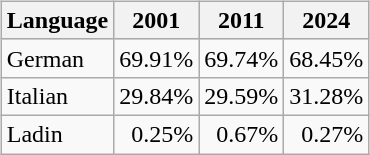<table border="0">
<tr ---->
<td align="left"><br><table class="wikitable">
<tr ---- bgcolor=#DDDDDD>
<th>Language</th>
<th>2001</th>
<th>2011</th>
<th>2024</th>
</tr>
<tr ---->
<td>German</td>
<td align="right">69.91%</td>
<td align="right">69.74%</td>
<td align="right">68.45%</td>
</tr>
<tr ---->
<td>Italian</td>
<td align="right">29.84%</td>
<td align="right">29.59%</td>
<td align="right">31.28%</td>
</tr>
<tr ---->
<td>Ladin</td>
<td align="right">0.25%</td>
<td align="right">0.67%</td>
<td align="right">0.27%</td>
</tr>
</table>
</td>
</tr>
</table>
